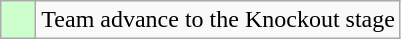<table class="wikitable">
<tr>
<td style="background:#ccffcc;">    </td>
<td>Team advance to the Knockout stage</td>
</tr>
</table>
